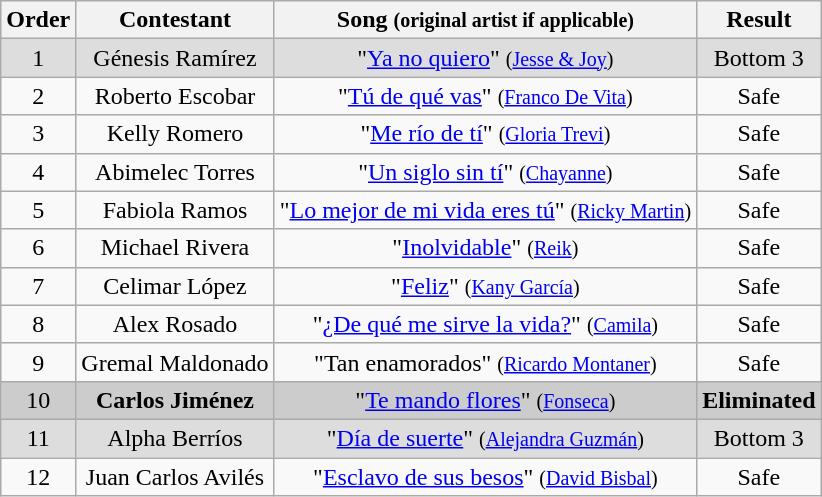<table class="wikitable plainrowheaders" style="text-align:center;">
<tr style="background:#f2f2f2;">
<th scope="col">Order</th>
<th scope="col">Contestant</th>
<th scope="col">Song <small>(original artist if applicable)</small></th>
<th scope="col">Result</th>
</tr>
<tr style="background:#ddd;">
<td>1</td>
<td scope="row">Génesis Ramírez</td>
<td>"<a href='#'>Ya no quiero</a>" <small>(<a href='#'>Jesse & Joy</a>)</small></td>
<td>Bottom 3</td>
</tr>
<tr>
<td>2</td>
<td scope="row">Roberto Escobar</td>
<td>"<a href='#'>Tú de qué vas</a>" <small>(<a href='#'>Franco De Vita</a>)</small></td>
<td>Safe</td>
</tr>
<tr>
<td>3</td>
<td scope="row">Kelly Romero</td>
<td>"<a href='#'>Me río de tí</a>" <small>(<a href='#'>Gloria Trevi</a>)</small></td>
<td>Safe</td>
</tr>
<tr>
<td>4</td>
<td scope="row">Abimelec Torres</td>
<td>"<a href='#'>Un siglo sin tí</a>" <small>(<a href='#'>Chayanne</a>)</small></td>
<td>Safe</td>
</tr>
<tr>
<td>5</td>
<td scope="row">Fabiola Ramos</td>
<td>"<a href='#'>Lo mejor de mi vida eres tú</a>" <small>(<a href='#'>Ricky Martin</a>)</small></td>
<td>Safe</td>
</tr>
<tr>
<td>6</td>
<td scope="row">Michael Rivera</td>
<td>"<a href='#'>Inolvidable</a>" <small>(<a href='#'>Reik</a>)</small></td>
<td>Safe</td>
</tr>
<tr>
<td>7</td>
<td scope="row">Celimar López</td>
<td>"<a href='#'>Feliz</a>" <small>(<a href='#'>Kany García</a>)</small></td>
<td>Safe</td>
</tr>
<tr>
<td>8</td>
<td scope="row">Alex Rosado</td>
<td>"<a href='#'>¿De qué me sirve la vida?</a>" <small>(<a href='#'>Camila</a>)</small></td>
<td>Safe</td>
</tr>
<tr>
<td>9</td>
<td scope="row">Gremal Maldonado</td>
<td>"Tan enamorados" <small>(<a href='#'>Ricardo Montaner</a>)</small></td>
<td>Safe</td>
</tr>
<tr style="background:#ccc;">
<td>10</td>
<td scope="row"><strong>Carlos Jiménez</strong></td>
<td>"<a href='#'>Te mando flores</a>" <small>(<a href='#'>Fonseca</a>)</small></td>
<td><strong>Eliminated</strong></td>
</tr>
<tr style="background:#ddd;">
<td>11</td>
<td scope="row">Alpha Berríos</td>
<td>"<a href='#'>Día de suerte</a>" <small>(<a href='#'>Alejandra Guzmán</a>)</small></td>
<td>Bottom 3</td>
</tr>
<tr>
<td>12</td>
<td scope="row">Juan Carlos Avilés</td>
<td>"<a href='#'>Esclavo de sus besos</a>" <small>(<a href='#'>David Bisbal</a>)</small></td>
<td>Safe</td>
</tr>
</table>
